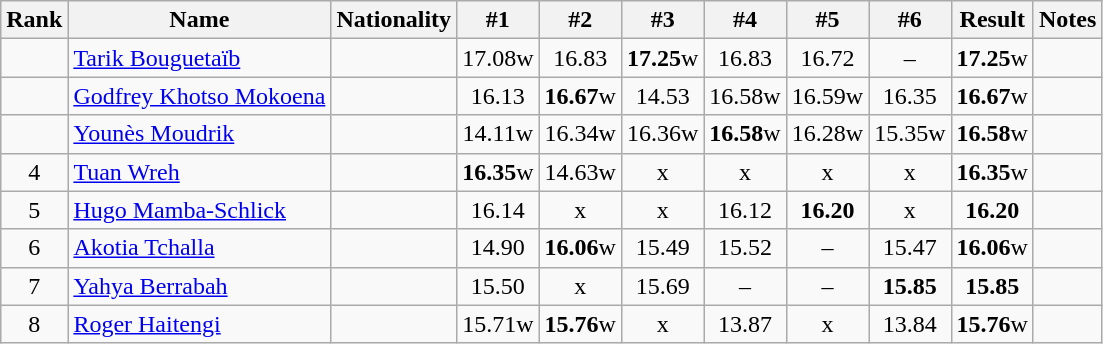<table class="wikitable sortable" style="text-align:center">
<tr>
<th>Rank</th>
<th>Name</th>
<th>Nationality</th>
<th>#1</th>
<th>#2</th>
<th>#3</th>
<th>#4</th>
<th>#5</th>
<th>#6</th>
<th>Result</th>
<th>Notes</th>
</tr>
<tr>
<td></td>
<td align=left><a href='#'>Tarik Bouguetaïb</a></td>
<td align=left></td>
<td>17.08w</td>
<td>16.83</td>
<td><strong>17.25</strong>w</td>
<td>16.83</td>
<td>16.72</td>
<td>–</td>
<td><strong>17.25</strong>w</td>
<td></td>
</tr>
<tr>
<td></td>
<td align=left><a href='#'>Godfrey Khotso Mokoena</a></td>
<td align=left></td>
<td>16.13</td>
<td><strong>16.67</strong>w</td>
<td>14.53</td>
<td>16.58w</td>
<td>16.59w</td>
<td>16.35</td>
<td><strong>16.67</strong>w</td>
<td></td>
</tr>
<tr>
<td></td>
<td align=left><a href='#'>Younès Moudrik</a></td>
<td align=left></td>
<td>14.11w</td>
<td>16.34w</td>
<td>16.36w</td>
<td><strong>16.58</strong>w</td>
<td>16.28w</td>
<td>15.35w</td>
<td><strong>16.58</strong>w</td>
<td></td>
</tr>
<tr>
<td>4</td>
<td align=left><a href='#'>Tuan Wreh</a></td>
<td align=left></td>
<td><strong>16.35</strong>w</td>
<td>14.63w</td>
<td>x</td>
<td>x</td>
<td>x</td>
<td>x</td>
<td><strong>16.35</strong>w</td>
<td></td>
</tr>
<tr>
<td>5</td>
<td align=left><a href='#'>Hugo Mamba-Schlick</a></td>
<td align=left></td>
<td>16.14</td>
<td>x</td>
<td>x</td>
<td>16.12</td>
<td><strong>16.20</strong></td>
<td>x</td>
<td><strong>16.20</strong></td>
<td></td>
</tr>
<tr>
<td>6</td>
<td align=left><a href='#'>Akotia Tchalla</a></td>
<td align=left></td>
<td>14.90</td>
<td><strong>16.06</strong>w</td>
<td>15.49</td>
<td>15.52</td>
<td>–</td>
<td>15.47</td>
<td><strong>16.06</strong>w</td>
<td></td>
</tr>
<tr>
<td>7</td>
<td align=left><a href='#'>Yahya Berrabah</a></td>
<td align=left></td>
<td>15.50</td>
<td>x</td>
<td>15.69</td>
<td>–</td>
<td>–</td>
<td><strong>15.85</strong></td>
<td><strong>15.85</strong></td>
<td></td>
</tr>
<tr>
<td>8</td>
<td align=left><a href='#'>Roger Haitengi</a></td>
<td align=left></td>
<td>15.71w</td>
<td><strong>15.76</strong>w</td>
<td>x</td>
<td>13.87</td>
<td>x</td>
<td>13.84</td>
<td><strong>15.76</strong>w</td>
<td></td>
</tr>
</table>
